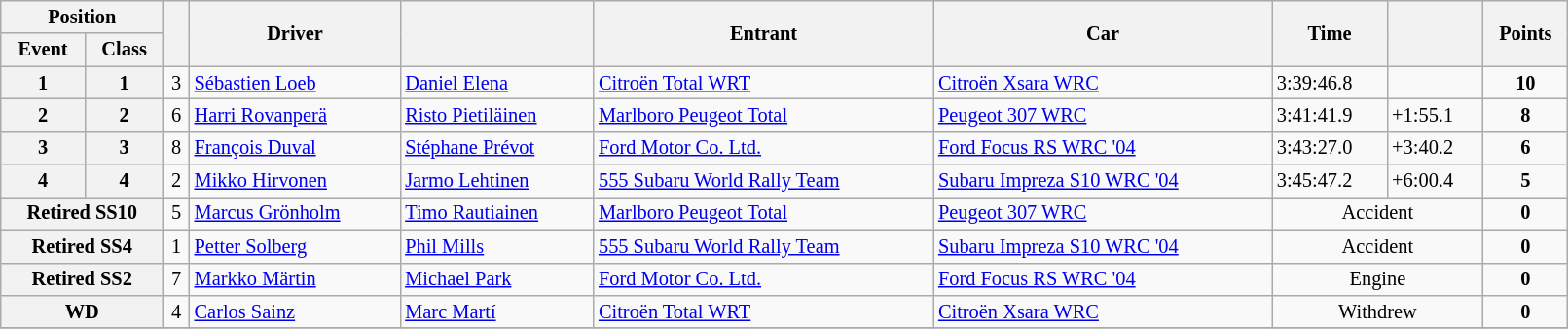<table class="wikitable" width=85% style="font-size: 85%;">
<tr>
<th colspan="2">Position</th>
<th rowspan="2"></th>
<th rowspan="2">Driver</th>
<th rowspan="2"></th>
<th rowspan="2">Entrant</th>
<th rowspan="2">Car</th>
<th rowspan="2">Time</th>
<th rowspan="2"></th>
<th rowspan="2">Points</th>
</tr>
<tr>
<th>Event</th>
<th>Class</th>
</tr>
<tr>
<th>1</th>
<th>1</th>
<td align="center">3</td>
<td> <a href='#'>Sébastien Loeb</a></td>
<td> <a href='#'>Daniel Elena</a></td>
<td> <a href='#'>Citroën Total WRT</a></td>
<td><a href='#'>Citroën Xsara WRC</a></td>
<td>3:39:46.8</td>
<td></td>
<td align="center"><strong>10</strong></td>
</tr>
<tr>
<th>2</th>
<th>2</th>
<td align="center">6</td>
<td> <a href='#'>Harri Rovanperä</a></td>
<td> <a href='#'>Risto Pietiläinen</a></td>
<td> <a href='#'>Marlboro Peugeot Total</a></td>
<td><a href='#'>Peugeot 307 WRC</a></td>
<td>3:41:41.9</td>
<td>+1:55.1</td>
<td align="center"><strong>8</strong></td>
</tr>
<tr>
<th>3</th>
<th>3</th>
<td align="center">8</td>
<td> <a href='#'>François Duval</a></td>
<td> <a href='#'>Stéphane Prévot</a></td>
<td> <a href='#'>Ford Motor Co. Ltd.</a></td>
<td><a href='#'>Ford Focus RS WRC '04</a></td>
<td>3:43:27.0</td>
<td>+3:40.2</td>
<td align="center"><strong>6</strong></td>
</tr>
<tr>
<th>4</th>
<th>4</th>
<td align="center">2</td>
<td> <a href='#'>Mikko Hirvonen</a></td>
<td> <a href='#'>Jarmo Lehtinen</a></td>
<td> <a href='#'>555 Subaru World Rally Team</a></td>
<td><a href='#'>Subaru Impreza S10 WRC '04</a></td>
<td>3:45:47.2</td>
<td>+6:00.4</td>
<td align="center"><strong>5</strong></td>
</tr>
<tr>
<th colspan="2">Retired SS10</th>
<td align="center">5</td>
<td> <a href='#'>Marcus Grönholm</a></td>
<td> <a href='#'>Timo Rautiainen</a></td>
<td> <a href='#'>Marlboro Peugeot Total</a></td>
<td><a href='#'>Peugeot 307 WRC</a></td>
<td align="center" colspan="2">Accident</td>
<td align="center"><strong>0</strong></td>
</tr>
<tr>
<th colspan="2">Retired SS4</th>
<td align="center">1</td>
<td> <a href='#'>Petter Solberg</a></td>
<td> <a href='#'>Phil Mills</a></td>
<td> <a href='#'>555 Subaru World Rally Team</a></td>
<td><a href='#'>Subaru Impreza S10 WRC '04</a></td>
<td align="center" colspan="2">Accident</td>
<td align="center"><strong>0</strong></td>
</tr>
<tr>
<th colspan="2">Retired SS2</th>
<td align="center">7</td>
<td> <a href='#'>Markko Märtin</a></td>
<td> <a href='#'>Michael Park</a></td>
<td> <a href='#'>Ford Motor Co. Ltd.</a></td>
<td><a href='#'>Ford Focus RS WRC '04</a></td>
<td align="center" colspan="2">Engine</td>
<td align="center"><strong>0</strong></td>
</tr>
<tr>
<th colspan="2">WD</th>
<td align="center">4</td>
<td> <a href='#'>Carlos Sainz</a></td>
<td> <a href='#'>Marc Martí</a></td>
<td> <a href='#'>Citroën Total WRT</a></td>
<td><a href='#'>Citroën Xsara WRC</a></td>
<td align="center" colspan="2">Withdrew</td>
<td align="center"><strong>0</strong></td>
</tr>
<tr>
</tr>
</table>
